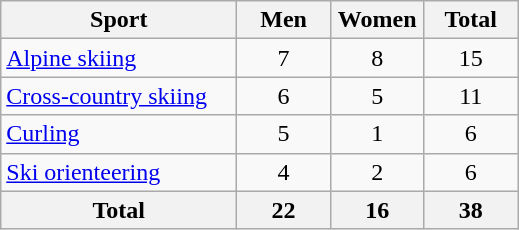<table class="wikitable sortable" style="text-align:center">
<tr>
<th width=150>Sport</th>
<th width=55>Men</th>
<th width=55>Women</th>
<th width=55>Total</th>
</tr>
<tr>
<td align=left><a href='#'>Alpine skiing</a></td>
<td>7</td>
<td>8</td>
<td>15</td>
</tr>
<tr>
<td align=left><a href='#'>Cross-country skiing</a></td>
<td>6</td>
<td>5</td>
<td>11</td>
</tr>
<tr>
<td align=left><a href='#'>Curling</a></td>
<td>5</td>
<td>1</td>
<td>6</td>
</tr>
<tr>
<td align=left><a href='#'>Ski orienteering</a></td>
<td>4</td>
<td>2</td>
<td>6</td>
</tr>
<tr>
<th>Total</th>
<th>22</th>
<th>16</th>
<th>38</th>
</tr>
</table>
